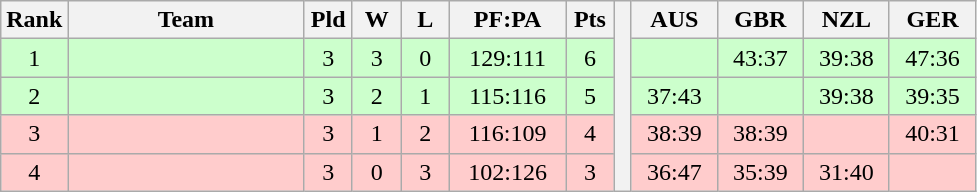<table class="wikitable" style="text-align:center">
<tr>
<th width=25>Rank</th>
<th width=150>Team</th>
<th width=25>Pld</th>
<th width=25>W</th>
<th width=25>L</th>
<th width=70>PF:PA</th>
<th width=25>Pts</th>
<th rowspan="5"> </th>
<th width=50>AUS</th>
<th width=50>GBR</th>
<th width=50>NZL</th>
<th width=50>GER</th>
</tr>
<tr style="background:#ccffcc;">
<td>1</td>
<td align=left></td>
<td>3</td>
<td>3</td>
<td>0</td>
<td>129:111</td>
<td>6</td>
<td></td>
<td>43:37</td>
<td>39:38</td>
<td>47:36</td>
</tr>
<tr style="background:#ccffcc;">
<td>2</td>
<td align=left></td>
<td>3</td>
<td>2</td>
<td>1</td>
<td>115:116</td>
<td>5</td>
<td>37:43</td>
<td></td>
<td>39:38</td>
<td>39:35</td>
</tr>
<tr style="background:#ffcccc;">
<td>3</td>
<td align=left></td>
<td>3</td>
<td>1</td>
<td>2</td>
<td>116:109</td>
<td>4</td>
<td>38:39</td>
<td>38:39</td>
<td></td>
<td>40:31</td>
</tr>
<tr style="background:#ffcccc;">
<td>4</td>
<td align=left></td>
<td>3</td>
<td>0</td>
<td>3</td>
<td>102:126</td>
<td>3</td>
<td>36:47</td>
<td>35:39</td>
<td>31:40</td>
<td></td>
</tr>
</table>
